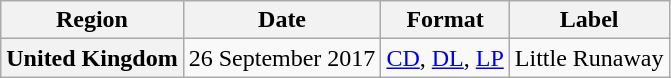<table class="wikitable plainrowheaders">
<tr>
<th>Region</th>
<th>Date</th>
<th>Format</th>
<th>Label</th>
</tr>
<tr>
<th scope="row">United Kingdom</th>
<td>26 September 2017</td>
<td><a href='#'>CD</a>, <a href='#'>DL</a>, <a href='#'>LP</a></td>
<td>Little Runaway</td>
</tr>
</table>
